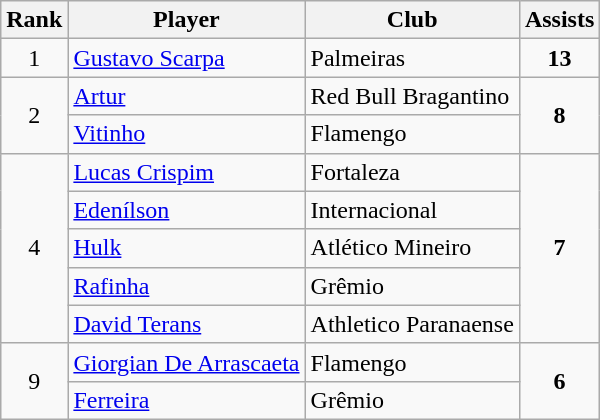<table class="wikitable" style="text-align:center">
<tr>
<th>Rank</th>
<th>Player</th>
<th>Club</th>
<th>Assists</th>
</tr>
<tr>
<td>1</td>
<td align="left"> <a href='#'>Gustavo Scarpa</a></td>
<td align="left">Palmeiras</td>
<td><strong>13</strong></td>
</tr>
<tr>
<td rowspan="2">2</td>
<td align="left"> <a href='#'>Artur</a></td>
<td align="left">Red Bull Bragantino</td>
<td rowspan="2"><strong>8</strong></td>
</tr>
<tr>
<td align="left"> <a href='#'>Vitinho</a></td>
<td align="left">Flamengo</td>
</tr>
<tr>
<td rowspan="5">4</td>
<td align="left"> <a href='#'>Lucas Crispim</a></td>
<td align="left">Fortaleza</td>
<td rowspan="5"><strong>7</strong></td>
</tr>
<tr>
<td align="left"> <a href='#'>Edenílson</a></td>
<td align="left">Internacional</td>
</tr>
<tr>
<td align="left"> <a href='#'>Hulk</a></td>
<td align="left">Atlético Mineiro</td>
</tr>
<tr>
<td align="left"> <a href='#'>Rafinha</a></td>
<td align="left">Grêmio</td>
</tr>
<tr>
<td align="left"> <a href='#'>David Terans</a></td>
<td align="left">Athletico Paranaense</td>
</tr>
<tr>
<td rowspan="2">9</td>
<td align="left"> <a href='#'>Giorgian De Arrascaeta</a></td>
<td align="left">Flamengo</td>
<td rowspan="2"><strong>6</strong></td>
</tr>
<tr>
<td align="left"> <a href='#'>Ferreira</a></td>
<td align="left">Grêmio</td>
</tr>
</table>
